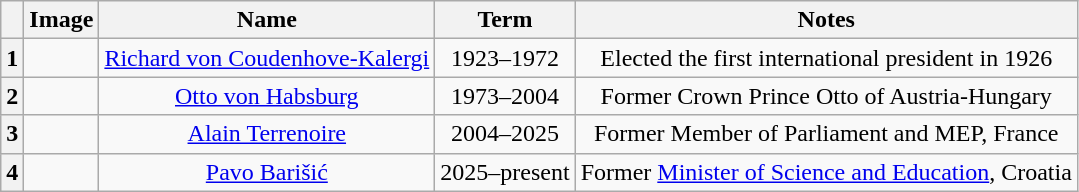<table class="wikitable sortable" style="text-align:center">
<tr>
<th></th>
<th class="unsortable">Image</th>
<th>Name</th>
<th>Term</th>
<th>Notes</th>
</tr>
<tr>
<th>1</th>
<td></td>
<td><a href='#'>Richard von Coudenhove-Kalergi</a><br></td>
<td>1923–1972</td>
<td>Elected the first international president in 1926</td>
</tr>
<tr>
<th>2</th>
<td></td>
<td><a href='#'>Otto von Habsburg</a><br></td>
<td>1973–2004</td>
<td>Former Crown Prince Otto of Austria-Hungary</td>
</tr>
<tr>
<th>3</th>
<td></td>
<td><a href='#'>Alain Terrenoire</a><br></td>
<td>2004–2025</td>
<td>Former Member of Parliament and MEP, France</td>
</tr>
<tr>
<th>4</th>
<td></td>
<td><a href='#'>Pavo Barišić</a><br></td>
<td>2025–present</td>
<td>Former <a href='#'>Minister of Science and Education</a>, Croatia</td>
</tr>
</table>
